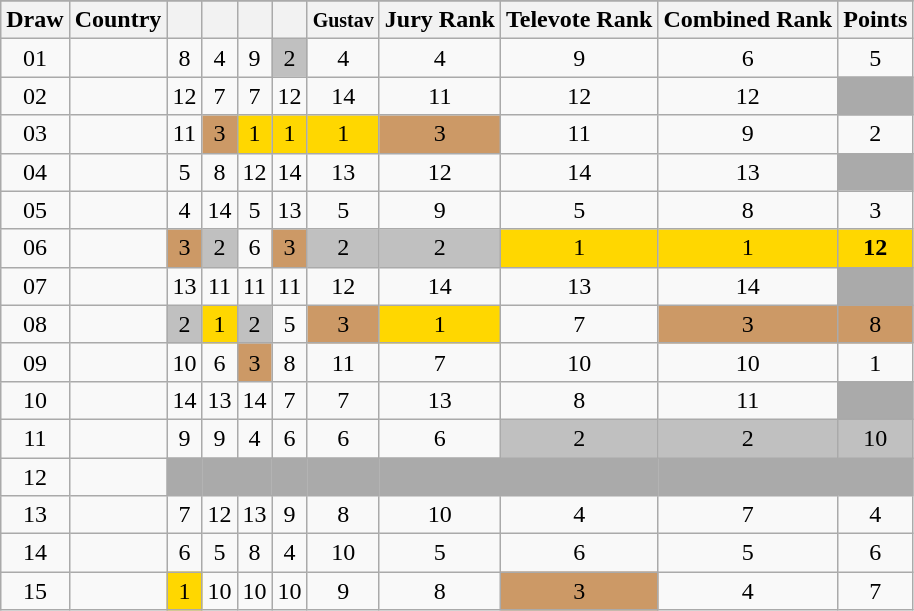<table class="sortable wikitable collapsible plainrowheaders" style="text-align:center;">
<tr>
</tr>
<tr>
<th scope="col">Draw</th>
<th scope="col">Country</th>
<th scope="col"><small></small></th>
<th scope="col"><small></small></th>
<th scope="col"><small></small></th>
<th scope="col"><small></small></th>
<th scope="col"><small>Gustav</small></th>
<th scope="col">Jury Rank</th>
<th scope="col">Televote Rank</th>
<th scope="col">Combined Rank</th>
<th scope="col">Points</th>
</tr>
<tr>
<td>01</td>
<td style="text-align:left;"></td>
<td>8</td>
<td>4</td>
<td>9</td>
<td style="background:silver;">2</td>
<td>4</td>
<td>4</td>
<td>9</td>
<td>6</td>
<td>5</td>
</tr>
<tr>
<td>02</td>
<td style="text-align:left;"></td>
<td>12</td>
<td>7</td>
<td>7</td>
<td>12</td>
<td>14</td>
<td>11</td>
<td>12</td>
<td>12</td>
<td style="background:#AAAAAA;"></td>
</tr>
<tr>
<td>03</td>
<td style="text-align:left;"></td>
<td>11</td>
<td style="background:#CC9966;">3</td>
<td style="background:gold;">1</td>
<td style="background:gold;">1</td>
<td style="background:gold;">1</td>
<td style="background:#CC9966;">3</td>
<td>11</td>
<td>9</td>
<td>2</td>
</tr>
<tr>
<td>04</td>
<td style="text-align:left;"></td>
<td>5</td>
<td>8</td>
<td>12</td>
<td>14</td>
<td>13</td>
<td>12</td>
<td>14</td>
<td>13</td>
<td style="background:#AAAAAA;"></td>
</tr>
<tr>
<td>05</td>
<td style="text-align:left;"></td>
<td>4</td>
<td>14</td>
<td>5</td>
<td>13</td>
<td>5</td>
<td>9</td>
<td>5</td>
<td>8</td>
<td>3</td>
</tr>
<tr>
<td>06</td>
<td style="text-align:left;"></td>
<td style="background:#CC9966;">3</td>
<td style="background:silver;">2</td>
<td>6</td>
<td style="background:#CC9966;">3</td>
<td style="background:silver;">2</td>
<td style="background:silver;">2</td>
<td style="background:gold;">1</td>
<td style="background:gold;">1</td>
<td style="background:gold;"><strong>12</strong></td>
</tr>
<tr>
<td>07</td>
<td style="text-align:left;"></td>
<td>13</td>
<td>11</td>
<td>11</td>
<td>11</td>
<td>12</td>
<td>14</td>
<td>13</td>
<td>14</td>
<td style="background:#AAAAAA;"></td>
</tr>
<tr>
<td>08</td>
<td style="text-align:left;"></td>
<td style="background:silver;">2</td>
<td style="background:gold;">1</td>
<td style="background:silver;">2</td>
<td>5</td>
<td style="background:#CC9966;">3</td>
<td style="background:gold;">1</td>
<td>7</td>
<td style="background:#CC9966;">3</td>
<td style="background:#CC9966;">8</td>
</tr>
<tr>
<td>09</td>
<td style="text-align:left;"></td>
<td>10</td>
<td>6</td>
<td style="background:#CC9966;">3</td>
<td>8</td>
<td>11</td>
<td>7</td>
<td>10</td>
<td>10</td>
<td>1</td>
</tr>
<tr>
<td>10</td>
<td style="text-align:left;"></td>
<td>14</td>
<td>13</td>
<td>14</td>
<td>7</td>
<td>7</td>
<td>13</td>
<td>8</td>
<td>11</td>
<td style="background:#AAAAAA;"></td>
</tr>
<tr>
<td>11</td>
<td style="text-align:left;"></td>
<td>9</td>
<td>9</td>
<td>4</td>
<td>6</td>
<td>6</td>
<td>6</td>
<td style="background:silver;">2</td>
<td style="background:silver;">2</td>
<td style="background:silver;">10</td>
</tr>
<tr class="sortbottom">
<td>12</td>
<td style="text-align:left;"></td>
<td style="background:#AAAAAA;"></td>
<td style="background:#AAAAAA;"></td>
<td style="background:#AAAAAA;"></td>
<td style="background:#AAAAAA;"></td>
<td style="background:#AAAAAA;"></td>
<td style="background:#AAAAAA;"></td>
<td style="background:#AAAAAA;"></td>
<td style="background:#AAAAAA;"></td>
<td style="background:#AAAAAA;"></td>
</tr>
<tr>
<td>13</td>
<td style="text-align:left;"></td>
<td>7</td>
<td>12</td>
<td>13</td>
<td>9</td>
<td>8</td>
<td>10</td>
<td>4</td>
<td>7</td>
<td>4</td>
</tr>
<tr>
<td>14</td>
<td style="text-align:left;"></td>
<td>6</td>
<td>5</td>
<td>8</td>
<td>4</td>
<td>10</td>
<td>5</td>
<td>6</td>
<td>5</td>
<td>6</td>
</tr>
<tr>
<td>15</td>
<td style="text-align:left;"></td>
<td style="background:gold;">1</td>
<td>10</td>
<td>10</td>
<td>10</td>
<td>9</td>
<td>8</td>
<td style="background:#CC9966;">3</td>
<td>4</td>
<td>7</td>
</tr>
</table>
